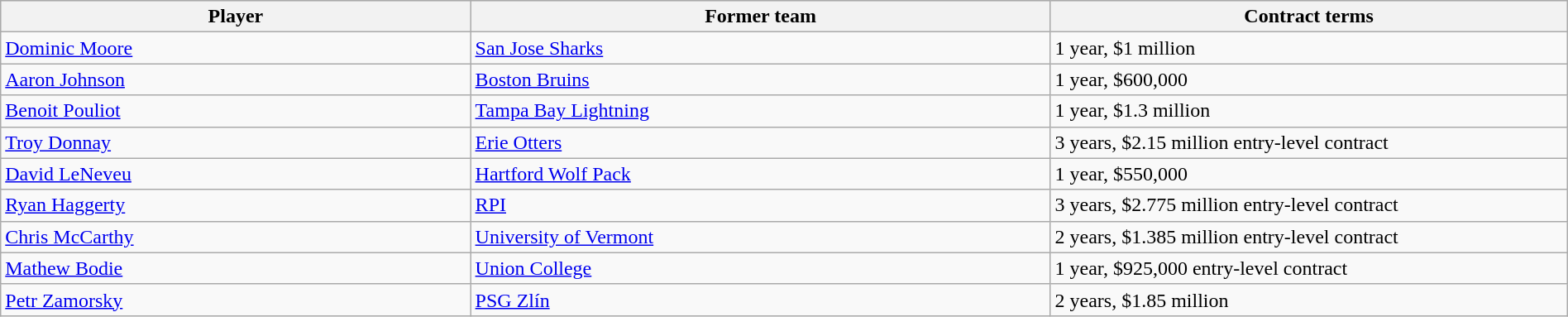<table class="wikitable" style="width:100%;">
<tr style="text-align:center; background:#ddd;">
<th style="width:30%;">Player</th>
<th style="width:37%;">Former team</th>
<th style="width:33%;">Contract terms</th>
</tr>
<tr>
<td><a href='#'>Dominic Moore</a></td>
<td><a href='#'>San Jose Sharks</a></td>
<td>1 year, $1 million</td>
</tr>
<tr>
<td><a href='#'>Aaron Johnson</a></td>
<td><a href='#'>Boston Bruins</a></td>
<td>1 year, $600,000</td>
</tr>
<tr>
<td><a href='#'>Benoit Pouliot</a></td>
<td><a href='#'>Tampa Bay Lightning</a></td>
<td>1 year, $1.3 million</td>
</tr>
<tr>
<td><a href='#'>Troy Donnay</a></td>
<td><a href='#'>Erie Otters</a></td>
<td>3 years, $2.15 million entry-level contract</td>
</tr>
<tr>
<td><a href='#'>David LeNeveu</a></td>
<td><a href='#'>Hartford Wolf Pack</a></td>
<td>1 year, $550,000</td>
</tr>
<tr>
<td><a href='#'>Ryan Haggerty</a></td>
<td><a href='#'>RPI</a></td>
<td>3 years, $2.775 million entry-level contract</td>
</tr>
<tr>
<td><a href='#'>Chris McCarthy</a></td>
<td><a href='#'>University of Vermont</a></td>
<td>2 years, $1.385 million entry-level contract</td>
</tr>
<tr>
<td><a href='#'>Mathew Bodie</a></td>
<td><a href='#'>Union College</a></td>
<td>1 year, $925,000 entry-level contract</td>
</tr>
<tr>
<td><a href='#'>Petr Zamorsky</a></td>
<td><a href='#'>PSG Zlín</a></td>
<td>2 years, $1.85 million</td>
</tr>
</table>
